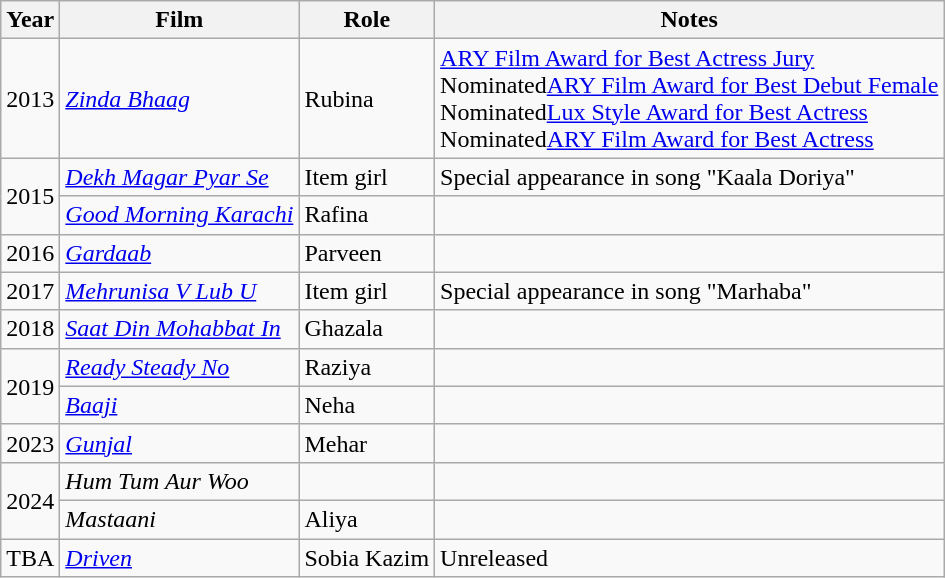<table class="wikitable">
<tr>
<th>Year</th>
<th>Film</th>
<th>Role</th>
<th>Notes</th>
</tr>
<tr>
<td>2013</td>
<td><em><a href='#'>Zinda Bhaag</a></em></td>
<td>Rubina</td>
<td><a href='#'>ARY Film Award for Best Actress Jury</a><br>Nominated<a href='#'>ARY Film Award for Best Debut Female</a><br>Nominated<a href='#'>Lux Style Award for Best Actress</a><br>Nominated<a href='#'>ARY Film Award for Best Actress</a></td>
</tr>
<tr>
<td rowspan="2">2015</td>
<td><em><a href='#'>Dekh Magar Pyar Se</a></em></td>
<td>Item girl</td>
<td>Special appearance in song "Kaala Doriya"</td>
</tr>
<tr>
<td><em><a href='#'>Good Morning Karachi</a></em></td>
<td>Rafina</td>
<td></td>
</tr>
<tr>
<td>2016</td>
<td><em><a href='#'>Gardaab</a></em></td>
<td>Parveen</td>
<td></td>
</tr>
<tr>
<td>2017</td>
<td><em><a href='#'>Mehrunisa V Lub U</a></em></td>
<td>Item girl</td>
<td>Special appearance in song "Marhaba"</td>
</tr>
<tr>
<td>2018</td>
<td><em><a href='#'>Saat Din Mohabbat In</a></em></td>
<td>Ghazala</td>
<td></td>
</tr>
<tr>
<td rowspan="2">2019</td>
<td><em><a href='#'>Ready Steady No</a></em></td>
<td>Raziya</td>
<td></td>
</tr>
<tr>
<td><em><a href='#'>Baaji</a></em></td>
<td>Neha</td>
<td></td>
</tr>
<tr>
<td>2023</td>
<td><em><a href='#'>Gunjal</a></em></td>
<td>Mehar</td>
<td></td>
</tr>
<tr>
<td rowspan="2">2024</td>
<td><em>Hum Tum Aur Woo</em></td>
<td></td>
<td></td>
</tr>
<tr>
<td><em>Mastaani</em></td>
<td>Aliya</td>
<td></td>
</tr>
<tr>
<td>TBA</td>
<td><em><a href='#'>Driven</a></em></td>
<td>Sobia Kazim</td>
<td>Unreleased</td>
</tr>
</table>
